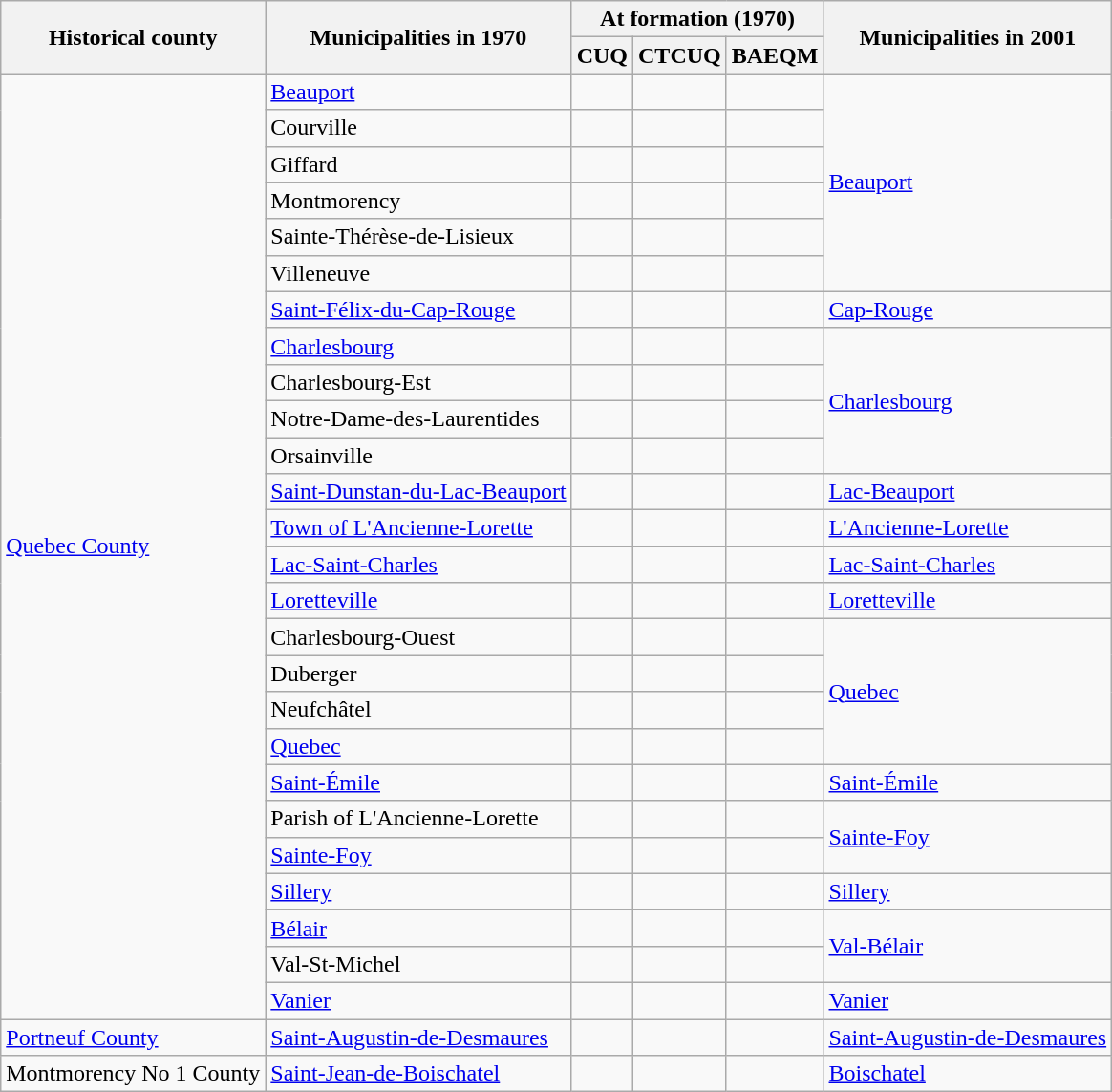<table class="wikitable">
<tr>
<th rowspan="2">Historical county</th>
<th rowspan="2">Municipalities in 1970</th>
<th colspan="3">At formation (1970)</th>
<th rowspan="2">Municipalities in 2001</th>
</tr>
<tr>
<th>CUQ</th>
<th>CTCUQ</th>
<th>BAEQM</th>
</tr>
<tr style="text-align:center;">
<td style="text-align:left;" rowspan="26"><a href='#'>Quebec County</a></td>
<td style="text-align:left;"><a href='#'>Beauport</a></td>
<td></td>
<td></td>
<td></td>
<td style="text-align:left;" rowspan="6"><a href='#'>Beauport</a></td>
</tr>
<tr style="text-align:center;">
<td style="text-align:left;">Courville</td>
<td></td>
<td></td>
<td></td>
</tr>
<tr style="text-align:center;">
<td style="text-align:left;">Giffard</td>
<td></td>
<td></td>
<td></td>
</tr>
<tr style="text-align:center;">
<td style="text-align:left;">Montmorency</td>
<td></td>
<td></td>
<td></td>
</tr>
<tr style="text-align:center;">
<td style="text-align:left;">Sainte-Thérèse-de-Lisieux</td>
<td></td>
<td></td>
<td></td>
</tr>
<tr style="text-align:center;">
<td style="text-align:left;">Villeneuve</td>
<td></td>
<td></td>
<td></td>
</tr>
<tr style="text-align:center;">
<td style="text-align:left;"><a href='#'>Saint-Félix-du-Cap-Rouge</a></td>
<td></td>
<td></td>
<td></td>
<td style="text-align:left;"><a href='#'>Cap-Rouge</a></td>
</tr>
<tr style="text-align:center;">
<td style="text-align:left;"><a href='#'>Charlesbourg</a></td>
<td></td>
<td></td>
<td></td>
<td style="text-align:left;" rowspan="4"><a href='#'>Charlesbourg</a></td>
</tr>
<tr style="text-align:center;">
<td style="text-align:left;">Charlesbourg-Est</td>
<td></td>
<td></td>
<td></td>
</tr>
<tr style="text-align:center;">
<td style="text-align:left;">Notre-Dame-des-Laurentides</td>
<td></td>
<td></td>
<td></td>
</tr>
<tr style="text-align:center;">
<td style="text-align:left;">Orsainville</td>
<td></td>
<td></td>
<td></td>
</tr>
<tr style="text-align:center;">
<td style="text-align:left;"><a href='#'>Saint-Dunstan-du-Lac-Beauport</a></td>
<td></td>
<td></td>
<td></td>
<td style="text-align:left;"><a href='#'>Lac-Beauport</a></td>
</tr>
<tr style="text-align:center;">
<td style="text-align:left;"><a href='#'>Town of L'Ancienne-Lorette</a></td>
<td></td>
<td></td>
<td></td>
<td style="text-align:left;"><a href='#'>L'Ancienne-Lorette</a></td>
</tr>
<tr style="text-align:center;">
<td style="text-align:left;"><a href='#'>Lac-Saint-Charles</a></td>
<td></td>
<td></td>
<td></td>
<td style="text-align:left;"><a href='#'>Lac-Saint-Charles</a></td>
</tr>
<tr style="text-align:center;">
<td style="text-align:left;"><a href='#'>Loretteville</a></td>
<td></td>
<td></td>
<td></td>
<td style="text-align:left;"><a href='#'>Loretteville</a></td>
</tr>
<tr style="text-align:center;">
<td style="text-align:left;">Charlesbourg-Ouest</td>
<td></td>
<td></td>
<td></td>
<td style="text-align:left;" rowspan="4"><a href='#'>Quebec</a></td>
</tr>
<tr style="text-align:center;">
<td style="text-align:left;">Duberger</td>
<td></td>
<td></td>
<td></td>
</tr>
<tr style="text-align:center;">
<td style="text-align:left;">Neufchâtel</td>
<td></td>
<td></td>
<td></td>
</tr>
<tr style="text-align:center;">
<td style="text-align:left;"><a href='#'>Quebec</a></td>
<td></td>
<td></td>
<td></td>
</tr>
<tr style="text-align:center;">
<td style="text-align:left;"><a href='#'>Saint-Émile</a></td>
<td></td>
<td></td>
<td></td>
<td style="text-align:left;"><a href='#'>Saint-Émile</a></td>
</tr>
<tr style="text-align:center;">
<td style="text-align:left;">Parish of L'Ancienne-Lorette</td>
<td></td>
<td></td>
<td></td>
<td style="text-align:left;" rowspan="2"><a href='#'>Sainte-Foy</a></td>
</tr>
<tr style="text-align:center;">
<td style="text-align:left;"><a href='#'>Sainte-Foy</a></td>
<td></td>
<td></td>
</tr>
<tr style="text-align:center;">
<td style="text-align:left;"><a href='#'>Sillery</a></td>
<td></td>
<td></td>
<td></td>
<td style="text-align:left;"><a href='#'>Sillery</a></td>
</tr>
<tr style="text-align:center;">
<td style="text-align:left;"><a href='#'>Bélair</a></td>
<td></td>
<td></td>
<td></td>
<td style="text-align:left;" rowspan="2"><a href='#'>Val-Bélair</a></td>
</tr>
<tr style="text-align:center;">
<td style="text-align:left;">Val-St-Michel</td>
<td></td>
<td></td>
<td></td>
</tr>
<tr style="text-align:center;">
<td style="text-align:left;"><a href='#'>Vanier</a></td>
<td></td>
<td></td>
<td></td>
<td style="text-align:left;"><a href='#'>Vanier</a></td>
</tr>
<tr style="text-align:center;">
<td style="text-align:left;"><a href='#'>Portneuf County</a></td>
<td style="text-align:left;"><a href='#'>Saint-Augustin-de-Desmaures</a></td>
<td></td>
<td></td>
<td></td>
<td style="text-align:left;"><a href='#'>Saint-Augustin-de-Desmaures</a></td>
</tr>
<tr style="text-align:center;">
<td style="text-align:left;">Montmorency No 1 County</td>
<td style="text-align:left;"><a href='#'>Saint-Jean-de-Boischatel</a></td>
<td></td>
<td></td>
<td></td>
<td style="text-align:left;"><a href='#'>Boischatel</a></td>
</tr>
</table>
